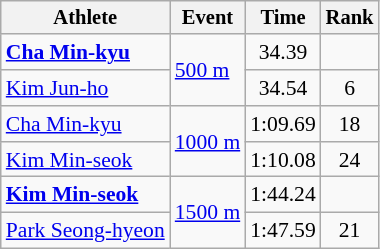<table class=wikitable style="font-size:90%; text-align:center">
<tr style=font-size:95%>
<th>Athlete</th>
<th>Event</th>
<th>Time</th>
<th>Rank</th>
</tr>
<tr>
<td align=left><strong><a href='#'>Cha Min-kyu</a></strong></td>
<td align=left rowspan=2><a href='#'>500 m</a></td>
<td>34.39</td>
<td></td>
</tr>
<tr>
<td align=left><a href='#'>Kim Jun-ho</a></td>
<td>34.54</td>
<td>6</td>
</tr>
<tr>
<td align=left><a href='#'>Cha Min-kyu</a></td>
<td align=left rowspan=2><a href='#'>1000 m</a></td>
<td>1:09.69</td>
<td>18</td>
</tr>
<tr>
<td align=left><a href='#'>Kim Min-seok</a></td>
<td>1:10.08</td>
<td>24</td>
</tr>
<tr>
<td align=left><strong><a href='#'>Kim Min-seok</a></strong></td>
<td align=left rowspan=3><a href='#'>1500 m</a></td>
<td>1:44.24</td>
<td></td>
</tr>
<tr>
<td align=left><a href='#'>Park Seong-hyeon</a></td>
<td>1:47.59</td>
<td>21</td>
</tr>
</table>
